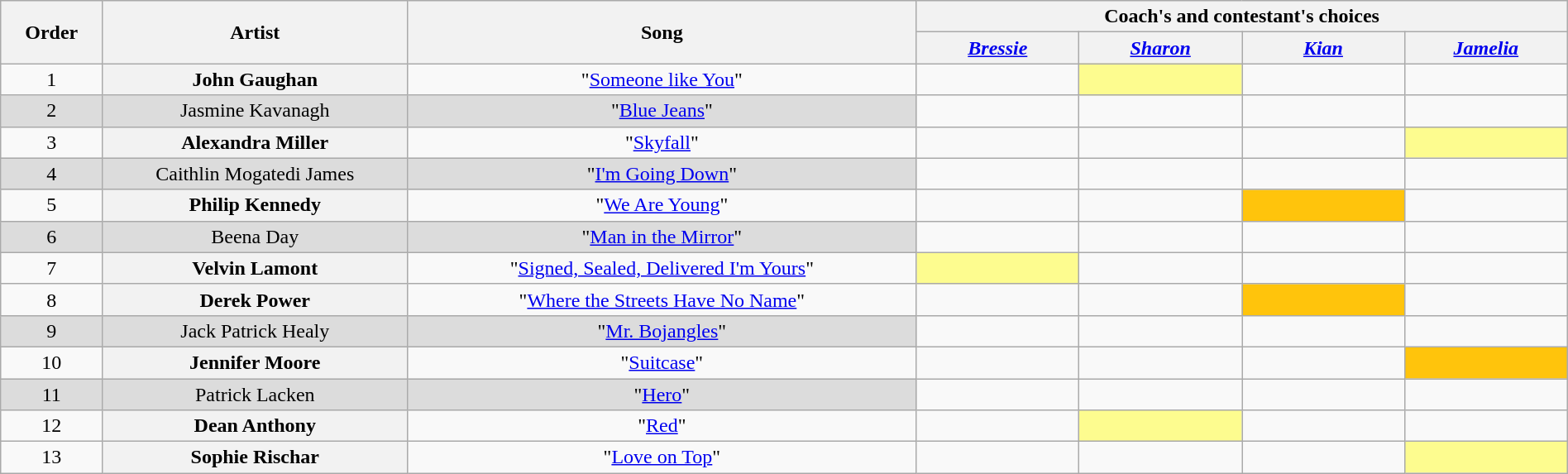<table class="wikitable" style="text-align:center; width:100%;">
<tr>
<th scope="col" rowspan="2" width="5%">Order</th>
<th scope="col" rowspan="2" width="15%">Artist</th>
<th scope="col" rowspan="2" width="25%">Song</th>
<th scope="col" colspan="4" width="32%">Coach's and contestant's choices</th>
</tr>
<tr>
<th width="8%"><em><a href='#'>Bressie</a></em></th>
<th width="8%"><em><a href='#'>Sharon</a></em></th>
<th width="8%"><em><a href='#'>Kian</a></em></th>
<th width="8%"><em><a href='#'>Jamelia</a></em></th>
</tr>
<tr>
<td>1</td>
<th scope="row">John Gaughan</th>
<td>"<a href='#'>Someone like You</a>"</td>
<td></td>
<td style="background-color:#fdfc8f;"><strong></strong></td>
<td><strong></strong></td>
<td><strong></strong></td>
</tr>
<tr>
<td style="background-color:#DCDCDC;">2</td>
<td style="background-color:#DCDCDC;">Jasmine Kavanagh</td>
<td style="background-color:#DCDCDC;">"<a href='#'>Blue Jeans</a>"</td>
<td></td>
<td></td>
<td></td>
<td></td>
</tr>
<tr>
<td>3</td>
<th scope="row">Alexandra Miller</th>
<td>"<a href='#'>Skyfall</a>"</td>
<td><strong></strong></td>
<td><strong></strong></td>
<td><strong></strong></td>
<td style="background-color:#fdfc8f;"><strong></strong></td>
</tr>
<tr>
<td style="background-color:#DCDCDC;">4</td>
<td style="background-color:#DCDCDC;">Caithlin Mogatedi James</td>
<td style="background-color:#DCDCDC;">"<a href='#'>I'm Going Down</a>"</td>
<td></td>
<td></td>
<td></td>
<td></td>
</tr>
<tr>
<td>5</td>
<th scope="row">Philip Kennedy</th>
<td>"<a href='#'>We Are Young</a>"</td>
<td></td>
<td></td>
<td style="background-color:#FFC40C;"><strong></strong></td>
<td></td>
</tr>
<tr>
<td style="background-color:#DCDCDC;">6</td>
<td style="background-color:#DCDCDC;">Beena Day</td>
<td style="background-color:#DCDCDC;">"<a href='#'>Man in the Mirror</a>"</td>
<td></td>
<td></td>
<td></td>
<td></td>
</tr>
<tr>
<td>7</td>
<th scope="row">Velvin Lamont</th>
<td>"<a href='#'>Signed, Sealed, Delivered I'm Yours</a>"</td>
<td style="background-color:#fdfc8f;"><strong></strong></td>
<td></td>
<td><strong></strong></td>
<td></td>
</tr>
<tr>
<td>8</td>
<th scope="row">Derek Power</th>
<td>"<a href='#'>Where the Streets Have No Name</a>"</td>
<td></td>
<td></td>
<td style="background-color:#FFC40C;"><strong></strong></td>
<td></td>
</tr>
<tr>
<td style="background-color:#DCDCDC;">9</td>
<td style="background-color:#DCDCDC;">Jack Patrick Healy</td>
<td style="background-color:#DCDCDC;">"<a href='#'>Mr. Bojangles</a>"</td>
<td></td>
<td></td>
<td></td>
<td></td>
</tr>
<tr>
<td>10</td>
<th scope="row">Jennifer Moore</th>
<td>"<a href='#'>Suitcase</a>"</td>
<td></td>
<td></td>
<td></td>
<td style="background-color:#FFC40C;"><strong></strong></td>
</tr>
<tr>
<td style="background-color:#DCDCDC;">11</td>
<td style="background-color:#DCDCDC;">Patrick Lacken</td>
<td style="background-color:#DCDCDC;">"<a href='#'>Hero</a>"</td>
<td></td>
<td></td>
<td></td>
<td></td>
</tr>
<tr>
<td>12</td>
<th scope="row">Dean Anthony</th>
<td>"<a href='#'>Red</a>"</td>
<td></td>
<td style="background-color:#fdfc8f;"><strong></strong></td>
<td></td>
<td><strong></strong></td>
</tr>
<tr>
<td>13</td>
<th scope="row">Sophie Rischar</th>
<td>"<a href='#'>Love on Top</a>"</td>
<td><strong></strong></td>
<td><strong></strong></td>
<td></td>
<td style="background-color:#fdfc8f;"><strong></strong></td>
</tr>
</table>
